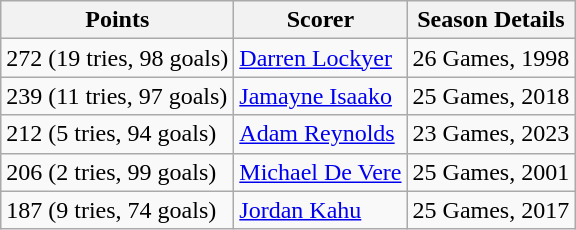<table class="wikitable">
<tr>
<th>Points</th>
<th>Scorer</th>
<th>Season Details</th>
</tr>
<tr>
<td>272 (19 tries, 98 goals)</td>
<td><a href='#'>Darren Lockyer</a></td>
<td>26 Games, 1998</td>
</tr>
<tr>
<td>239 (11 tries, 97 goals)</td>
<td><a href='#'>Jamayne Isaako</a></td>
<td>25 Games, 2018</td>
</tr>
<tr>
<td>212 (5 tries, 94 goals)</td>
<td><a href='#'>Adam Reynolds</a></td>
<td>23 Games, 2023</td>
</tr>
<tr>
<td>206 (2 tries, 99 goals)</td>
<td><a href='#'>Michael De Vere</a></td>
<td>25 Games, 2001</td>
</tr>
<tr>
<td>187 (9 tries, 74 goals)</td>
<td><a href='#'>Jordan Kahu</a></td>
<td>25 Games, 2017</td>
</tr>
</table>
